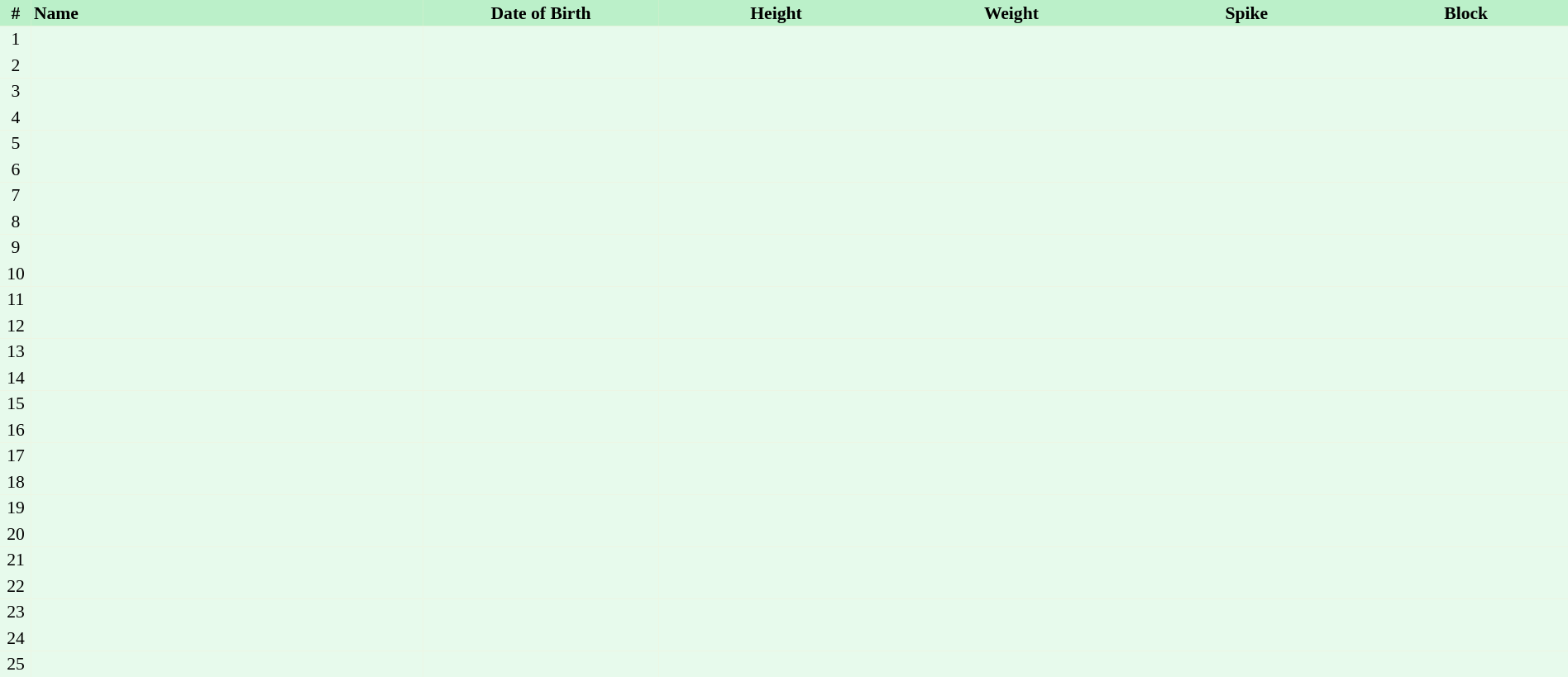<table border=0 cellpadding=2 cellspacing=0  |- bgcolor=#FFECCE style="text-align:center; font-size:90%; width:100%">
<tr bgcolor=#BBF0C9>
<th width=2%>#</th>
<th align=left width=25%>Name</th>
<th width=15%>Date of Birth</th>
<th width=15%>Height</th>
<th width=15%>Weight</th>
<th width=15%>Spike</th>
<th width=15%>Block</th>
</tr>
<tr bgcolor=#E7FAEC>
<td>1</td>
<td align=left></td>
<td align=right></td>
<td></td>
<td></td>
<td></td>
<td></td>
</tr>
<tr bgcolor=#E7FAEC>
<td>2</td>
<td align=left></td>
<td align=right></td>
<td></td>
<td></td>
<td></td>
<td></td>
</tr>
<tr bgcolor=#E7FAEC>
<td>3</td>
<td align=left></td>
<td align=right></td>
<td></td>
<td></td>
<td></td>
<td></td>
</tr>
<tr bgcolor=#E7FAEC>
<td>4</td>
<td align=left></td>
<td align=right></td>
<td></td>
<td></td>
<td></td>
<td></td>
</tr>
<tr bgcolor=#E7FAEC>
<td>5</td>
<td align=left></td>
<td align=right></td>
<td></td>
<td></td>
<td></td>
<td></td>
</tr>
<tr bgcolor=#E7FAEC>
<td>6</td>
<td align=left></td>
<td align=right></td>
<td></td>
<td></td>
<td></td>
<td></td>
</tr>
<tr bgcolor=#E7FAEC>
<td>7</td>
<td align=left></td>
<td align=right></td>
<td></td>
<td></td>
<td></td>
<td></td>
</tr>
<tr bgcolor=#E7FAEC>
<td>8</td>
<td align=left></td>
<td align=right></td>
<td></td>
<td></td>
<td></td>
<td></td>
</tr>
<tr bgcolor=#E7FAEC>
<td>9</td>
<td align=left></td>
<td align=right></td>
<td></td>
<td></td>
<td></td>
<td></td>
</tr>
<tr bgcolor=#E7FAEC>
<td>10</td>
<td align=left></td>
<td align=right></td>
<td></td>
<td></td>
<td></td>
<td></td>
</tr>
<tr bgcolor=#E7FAEC>
<td>11</td>
<td align=left></td>
<td align=right></td>
<td></td>
<td></td>
<td></td>
<td></td>
</tr>
<tr bgcolor=#E7FAEC>
<td>12</td>
<td align=left></td>
<td align=right></td>
<td></td>
<td></td>
<td></td>
<td></td>
</tr>
<tr bgcolor=#E7FAEC>
<td>13</td>
<td align=left></td>
<td align=right></td>
<td></td>
<td></td>
<td></td>
<td></td>
</tr>
<tr bgcolor=#E7FAEC>
<td>14</td>
<td align=left></td>
<td align=right></td>
<td></td>
<td></td>
<td></td>
<td></td>
</tr>
<tr bgcolor=#E7FAEC>
<td>15</td>
<td align=left></td>
<td align=right></td>
<td></td>
<td></td>
<td></td>
<td></td>
</tr>
<tr bgcolor=#E7FAEC>
<td>16</td>
<td align=left></td>
<td align=right></td>
<td></td>
<td></td>
<td></td>
<td></td>
</tr>
<tr bgcolor=#E7FAEC>
<td>17</td>
<td align=left></td>
<td align=right></td>
<td></td>
<td></td>
<td></td>
<td></td>
</tr>
<tr bgcolor=#E7FAEC>
<td>18</td>
<td align=left></td>
<td align=right></td>
<td></td>
<td></td>
<td></td>
<td></td>
</tr>
<tr bgcolor=#E7FAEC>
<td>19</td>
<td align=left></td>
<td align=right></td>
<td></td>
<td></td>
<td></td>
<td></td>
</tr>
<tr bgcolor=#E7FAEC>
<td>20</td>
<td align=left></td>
<td align=right></td>
<td></td>
<td></td>
<td></td>
<td></td>
</tr>
<tr bgcolor=#E7FAEC>
<td>21</td>
<td align=left></td>
<td align=right></td>
<td></td>
<td></td>
<td></td>
<td></td>
</tr>
<tr bgcolor=#E7FAEC>
<td>22</td>
<td align=left></td>
<td align=right></td>
<td></td>
<td></td>
<td></td>
<td></td>
</tr>
<tr bgcolor=#E7FAEC>
<td>23</td>
<td align=left></td>
<td align=right></td>
<td></td>
<td></td>
<td></td>
<td></td>
</tr>
<tr bgcolor=#E7FAEC>
<td>24</td>
<td align=left></td>
<td align=right></td>
<td></td>
<td></td>
<td></td>
<td></td>
</tr>
<tr bgcolor=#E7FAEC>
<td>25</td>
<td align=left></td>
<td align=right></td>
<td></td>
<td></td>
<td></td>
<td></td>
</tr>
</table>
